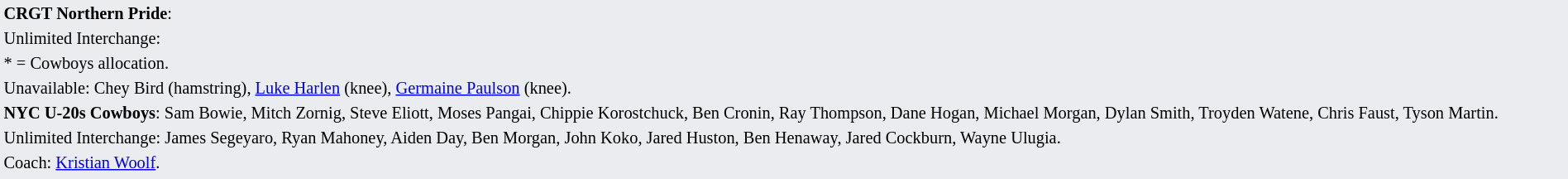<table style="background:#eaecf0; font-size:85%; width:100%;">
<tr>
<td><strong>CRGT Northern Pride</strong>:             </td>
</tr>
<tr>
<td>Unlimited Interchange:         </td>
</tr>
<tr>
<td>* = Cowboys allocation.</td>
</tr>
<tr>
<td>Unavailable: Chey Bird (hamstring), <a href='#'>Luke Harlen</a> (knee), <a href='#'>Germaine Paulson</a> (knee).</td>
</tr>
<tr>
<td><strong>NYC U-20s Cowboys</strong>: Sam Bowie, Mitch Zornig, Steve Eliott, Moses Pangai, Chippie Korostchuck, Ben Cronin, Ray Thompson, Dane Hogan, Michael Morgan, Dylan Smith, Troyden Watene, Chris Faust, Tyson Martin.</td>
</tr>
<tr>
<td>Unlimited Interchange: James Segeyaro, Ryan Mahoney, Aiden Day, Ben Morgan, John Koko, Jared Huston, Ben Henaway, Jared Cockburn, Wayne Ulugia.</td>
</tr>
<tr>
<td>Coach: <a href='#'>Kristian Woolf</a>.</td>
</tr>
<tr>
</tr>
</table>
